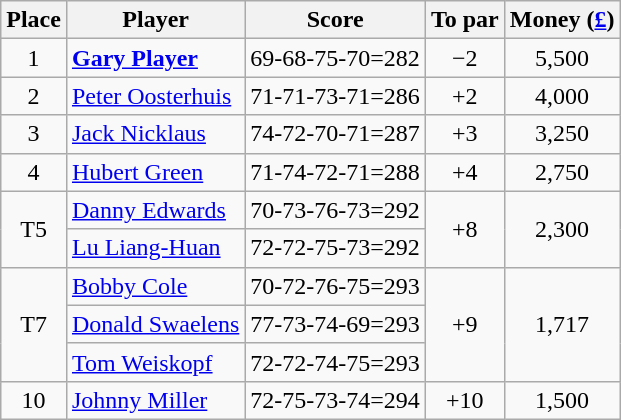<table class="wikitable">
<tr>
<th>Place</th>
<th>Player</th>
<th>Score</th>
<th>To par</th>
<th>Money (<a href='#'>£</a>)</th>
</tr>
<tr>
<td align="center">1</td>
<td> <strong><a href='#'>Gary Player</a></strong></td>
<td>69-68-75-70=282</td>
<td align="center">−2</td>
<td align=center>5,500</td>
</tr>
<tr>
<td align="center">2</td>
<td> <a href='#'>Peter Oosterhuis</a></td>
<td>71-71-73-71=286</td>
<td align="center">+2</td>
<td align=center>4,000</td>
</tr>
<tr>
<td align="center">3</td>
<td> <a href='#'>Jack Nicklaus</a></td>
<td>74-72-70-71=287</td>
<td align="center">+3</td>
<td align=center>3,250</td>
</tr>
<tr>
<td align="center">4</td>
<td> <a href='#'>Hubert Green</a></td>
<td>71-74-72-71=288</td>
<td align="center">+4</td>
<td align=center>2,750</td>
</tr>
<tr>
<td rowspan=2 align=center>T5</td>
<td> <a href='#'>Danny Edwards</a></td>
<td>70-73-76-73=292</td>
<td rowspan=2 align="center">+8</td>
<td rowspan=2 align=center>2,300</td>
</tr>
<tr>
<td> <a href='#'>Lu Liang-Huan</a></td>
<td>72-72-75-73=292</td>
</tr>
<tr>
<td rowspan=3 align="center">T7</td>
<td> <a href='#'>Bobby Cole</a></td>
<td>70-72-76-75=293</td>
<td rowspan=3 align="center">+9</td>
<td rowspan=3 align=center>1,717</td>
</tr>
<tr>
<td> <a href='#'>Donald Swaelens</a></td>
<td>77-73-74-69=293</td>
</tr>
<tr>
<td> <a href='#'>Tom Weiskopf</a></td>
<td>72-72-74-75=293</td>
</tr>
<tr>
<td align="center">10</td>
<td> <a href='#'>Johnny Miller</a></td>
<td>72-75-73-74=294</td>
<td align="center">+10</td>
<td align=center>1,500</td>
</tr>
</table>
